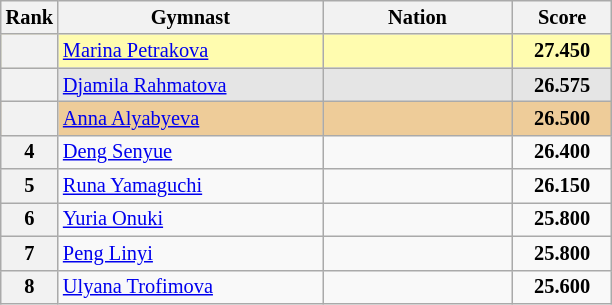<table class="wikitable sortable" style="text-align:center; font-size:85%">
<tr>
<th scope="col" style="width:20px;">Rank</th>
<th ! scope="col" style="width:170px;">Gymnast</th>
<th ! scope="col" style="width:120px;">Nation</th>
<th ! scope="col" style="width:60px;">Score</th>
</tr>
<tr style="background:#fffcaf;">
<th scope=row style="text-align:center"></th>
<td style="text-align:left;"><a href='#'>Marina Petrakova</a></td>
<td style="text-align:left;"></td>
<td><strong>27.450</strong></td>
</tr>
<tr style="background:#e5e5e5;">
<th scope=row style="text-align:center"></th>
<td style="text-align:left;"><a href='#'>Djamila Rahmatova</a></td>
<td style="text-align:left;"></td>
<td><strong>26.575</strong></td>
</tr>
<tr style="background:#ec9;">
<th scope=row style="text-align:center"></th>
<td style="text-align:left;"><a href='#'>Anna Alyabyeva</a></td>
<td style="text-align:left;"></td>
<td><strong>26.500</strong></td>
</tr>
<tr>
<th scope=row style="text-align:center">4</th>
<td style="text-align:left;"><a href='#'>Deng Senyue</a></td>
<td style="text-align:left;"></td>
<td><strong>26.400</strong></td>
</tr>
<tr>
<th scope=row style="text-align:center">5</th>
<td style="text-align:left;"><a href='#'>Runa Yamaguchi</a></td>
<td style="text-align:left;"></td>
<td><strong>26.150</strong></td>
</tr>
<tr>
<th scope=row style="text-align:center">6</th>
<td style="text-align:left;"><a href='#'>Yuria Onuki</a></td>
<td style="text-align:left;"></td>
<td><strong>25.800</strong></td>
</tr>
<tr>
<th scope=row style="text-align:center">7</th>
<td style="text-align:left;"><a href='#'>Peng Linyi</a></td>
<td style="text-align:left;"></td>
<td><strong>25.800</strong></td>
</tr>
<tr>
<th scope=row style="text-align:center">8</th>
<td style="text-align:left;"><a href='#'>Ulyana Trofimova</a></td>
<td style="text-align:left;"></td>
<td><strong>25.600</strong></td>
</tr>
</table>
